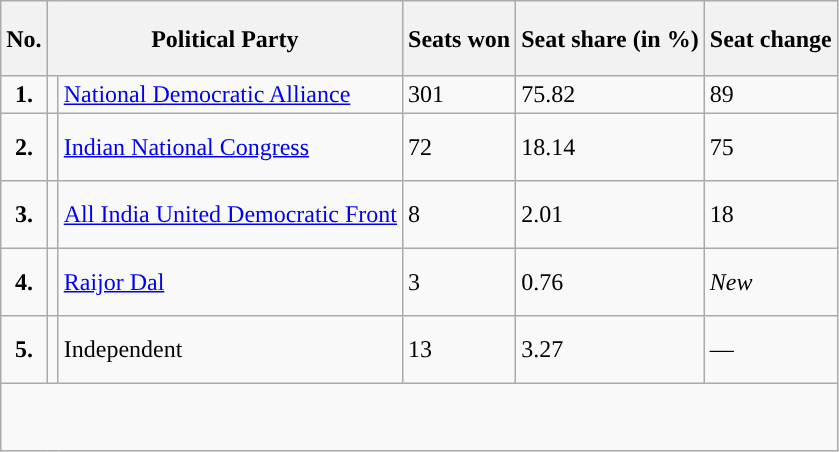<table class="wikitable">
<tr style="height: 50px;">
<th scope="col">No.</th>
<th colspan="2">Political Party</th>
<th scope="col">Seats won</th>
<th scope="col">Seat share (in %)</th>
<th scope="col">Seat change</th>
</tr>
<tr>
<td ! style="text-align:center;"><strong>1.</strong></td>
<td bgcolor=></td>
<td><a href='#'>National Democratic Alliance</a></td>
<td>301</td>
<td>75.82</td>
<td>89</td>
</tr>
<tr style="height: 45px;">
<td ! style="text-align:center;"><strong>2.</strong></td>
<td bgcolor=></td>
<td><a href='#'>Indian National Congress</a></td>
<td>72</td>
<td>18.14</td>
<td>75</td>
</tr>
<tr style="height: 45px;">
<td ! style="text-align:center;"><strong>3.</strong></td>
<td bgcolor=></td>
<td><a href='#'>All India United Democratic Front</a></td>
<td>8</td>
<td>2.01</td>
<td>18</td>
</tr>
<tr style="height: 45px;">
<td ! style="text-align:center;"><strong>4.</strong></td>
<td bgcolor=></td>
<td><a href='#'>Raijor Dal</a></td>
<td>3</td>
<td>0.76</td>
<td><em>New</em></td>
</tr>
<tr style="height: 45px;">
<td ! style="text-align:center;"><strong>5.</strong></td>
<td bgcolor=></td>
<td>Independent</td>
<td>13</td>
<td>3.27</td>
<td>—</td>
</tr>
<tr style="height: 45px;">
</tr>
</table>
